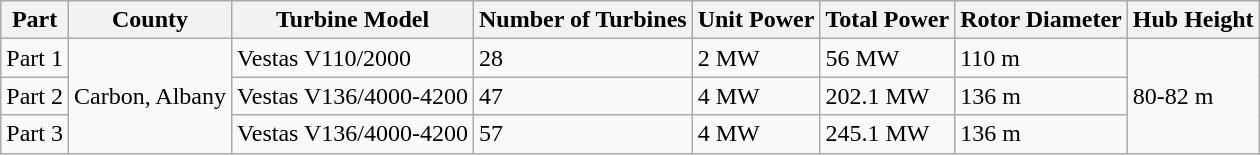<table class="wikitable">
<tr>
<th>Part</th>
<th>County</th>
<th>Turbine Model</th>
<th>Number of Turbines</th>
<th>Unit Power</th>
<th>Total Power</th>
<th>Rotor Diameter</th>
<th>Hub Height</th>
</tr>
<tr>
<td>Part 1</td>
<td rowspan="3">Carbon, Albany</td>
<td>Vestas V110/2000</td>
<td>28</td>
<td>2 MW</td>
<td>56 MW</td>
<td>110 m</td>
<td rowspan="3">80-82 m</td>
</tr>
<tr>
<td>Part 2</td>
<td>Vestas V136/4000-4200</td>
<td>47</td>
<td>4 MW</td>
<td>202.1 MW</td>
<td>136 m</td>
</tr>
<tr>
<td>Part 3</td>
<td>Vestas V136/4000-4200</td>
<td>57</td>
<td>4 MW</td>
<td>245.1 MW</td>
<td>136 m</td>
</tr>
</table>
